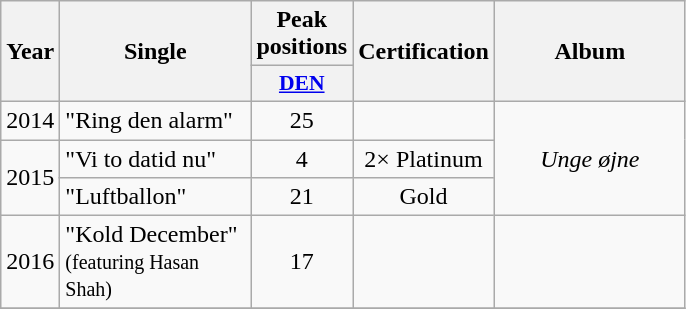<table class="wikitable">
<tr>
<th align="center" rowspan="2" width="10">Year</th>
<th align="center" rowspan="2" width="120">Single</th>
<th align="center" colspan="1" width="20">Peak positions</th>
<th align="center" rowspan="2" width="70">Certification</th>
<th align="center" rowspan="2" width="120">Album</th>
</tr>
<tr>
<th scope="col" style="width:3em;font-size:90%;"><a href='#'>DEN</a><br></th>
</tr>
<tr>
<td style="text-align:center;">2014</td>
<td>"Ring den alarm"</td>
<td style="text-align:center;">25</td>
<td style="text-align:center;"></td>
<td style="text-align:center;" rowspan=3><em>Unge øjne</em></td>
</tr>
<tr>
<td style="text-align:center;" rowspan=2>2015</td>
<td>"Vi to datid nu"</td>
<td style="text-align:center;">4</td>
<td style="text-align:center;">2× Platinum</td>
</tr>
<tr>
<td>"Luftballon"</td>
<td style="text-align:center;">21</td>
<td style="text-align:center;">Gold</td>
</tr>
<tr>
<td style="text-align:center;">2016</td>
<td>"Kold December"<br><small>(featuring Hasan Shah)</small></td>
<td style="text-align:center;">17<br></td>
<td style="text-align:center;"></td>
<td></td>
</tr>
<tr>
</tr>
</table>
